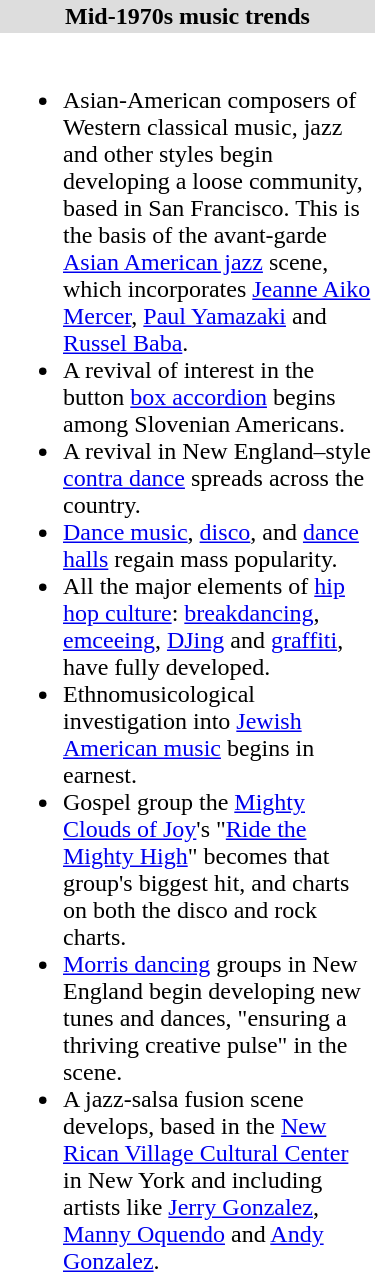<table border="0" cellpadding="2" cellspacing="0" style="float:right; width:250px; margin-left:0.5em;" class="toccolours">
<tr>
<th style="background:#ddd;">Mid-1970s music trends</th>
</tr>
<tr>
<td><br><ul><li>Asian-American composers of Western classical music, jazz and other styles begin developing a loose community, based in San Francisco. This is the basis of the avant-garde <a href='#'>Asian American jazz</a> scene, which incorporates <a href='#'>Jeanne Aiko Mercer</a>, <a href='#'>Paul Yamazaki</a> and <a href='#'>Russel Baba</a>.</li><li>A revival of interest in the button <a href='#'>box accordion</a> begins among Slovenian Americans.</li><li>A revival in New England–style <a href='#'>contra dance</a> spreads across the country.</li><li><a href='#'>Dance music</a>, <a href='#'>disco</a>, and <a href='#'>dance halls</a> regain mass popularity.</li><li>All the major elements of <a href='#'>hip hop culture</a>: <a href='#'>breakdancing</a>, <a href='#'>emceeing</a>, <a href='#'>DJing</a> and <a href='#'>graffiti</a>, have fully developed.</li><li>Ethnomusicological investigation into <a href='#'>Jewish American music</a> begins in earnest.</li><li>Gospel group the <a href='#'>Mighty Clouds of Joy</a>'s "<a href='#'>Ride the Mighty High</a>" becomes that group's biggest hit, and charts on both the disco and rock charts.</li><li><a href='#'>Morris dancing</a> groups in New England begin developing new tunes and dances, "ensuring a thriving creative pulse" in the scene.</li><li>A jazz-salsa fusion scene develops, based in the <a href='#'>New Rican Village Cultural Center</a> in New York and including artists like <a href='#'>Jerry Gonzalez</a>, <a href='#'>Manny Oquendo</a> and <a href='#'>Andy Gonzalez</a>.</li></ul></td>
</tr>
</table>
